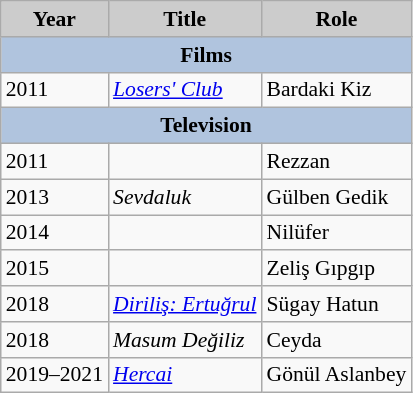<table class="wikitable" style="font-size:90%">
<tr>
<th style="background:#CCCCCC">Year</th>
<th style="background:#CCCCCC">Title</th>
<th style="background:#CCCCCC">Role</th>
</tr>
<tr>
<th colspan="3" style="background:LightSteelBlue">Films</th>
</tr>
<tr>
<td>2011</td>
<td><em><a href='#'>Losers' Club</a></em></td>
<td>Bardaki Kiz</td>
</tr>
<tr>
<th colspan="3" style="background:LightSteelBlue">Television</th>
</tr>
<tr>
<td>2011</td>
<td><em></em></td>
<td>Rezzan</td>
</tr>
<tr>
<td>2013</td>
<td><em>Sevdaluk</em></td>
<td>Gülben Gedik</td>
</tr>
<tr>
<td>2014</td>
<td><em></em></td>
<td>Nilüfer</td>
</tr>
<tr>
<td>2015</td>
<td><em></em></td>
<td>Zeliş Gıpgıp</td>
</tr>
<tr>
<td>2018</td>
<td><em><a href='#'>Diriliş: Ertuğrul</a></em></td>
<td>Sügay Hatun</td>
</tr>
<tr>
<td>2018</td>
<td><em>Masum Değiliz</em></td>
<td>Ceyda</td>
</tr>
<tr>
<td>2019–2021</td>
<td><em><a href='#'>Hercai</a></em></td>
<td>Gönül Aslanbey</td>
</tr>
</table>
